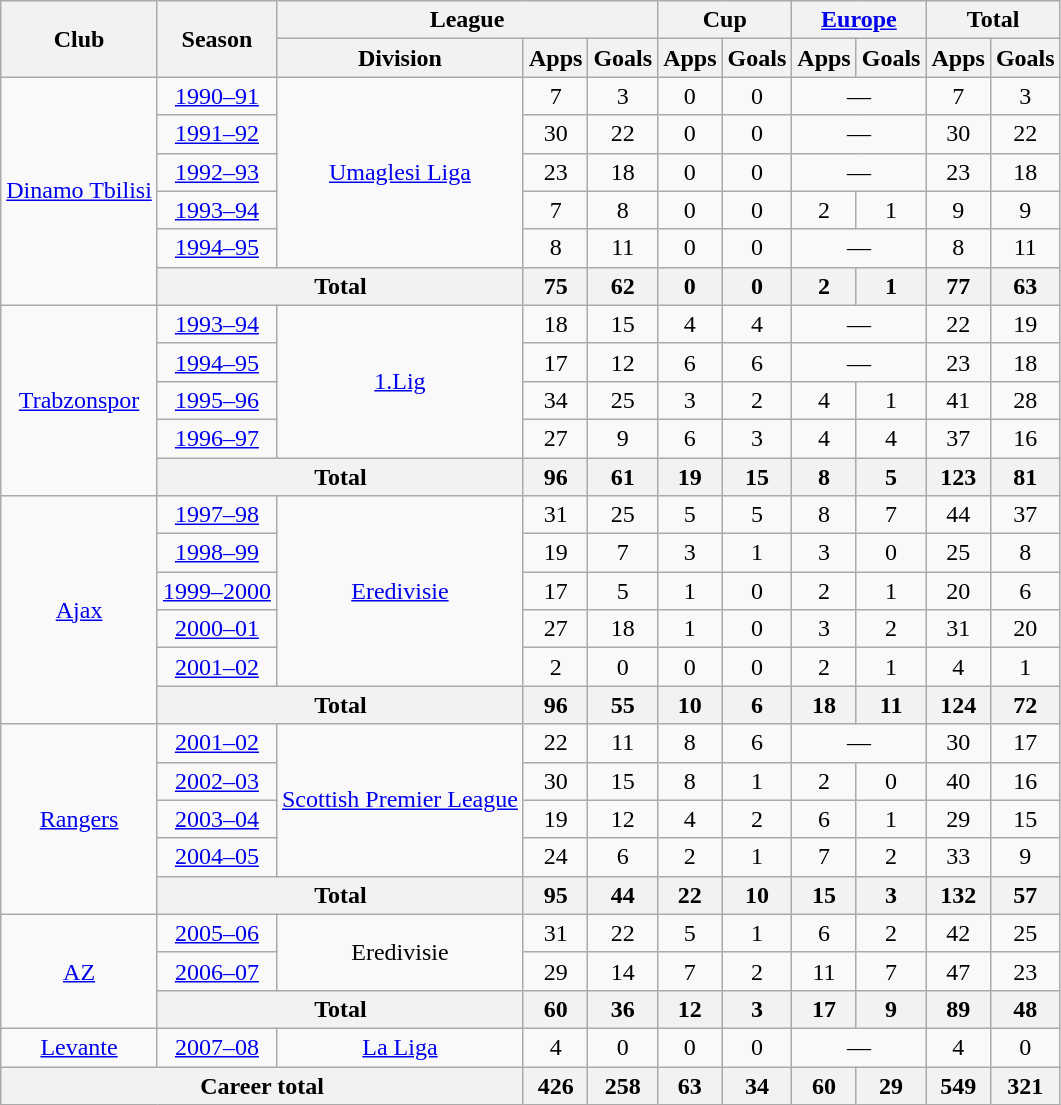<table class="wikitable" style="text-align:center">
<tr>
<th rowspan="2">Club</th>
<th rowspan="2">Season</th>
<th colspan="3">League</th>
<th colspan="2">Cup</th>
<th colspan="2"><a href='#'>Europe</a></th>
<th colspan="2">Total</th>
</tr>
<tr>
<th>Division</th>
<th>Apps</th>
<th>Goals</th>
<th>Apps</th>
<th>Goals</th>
<th>Apps</th>
<th>Goals</th>
<th>Apps</th>
<th>Goals</th>
</tr>
<tr>
<td rowspan="6"><a href='#'>Dinamo Tbilisi</a></td>
<td><a href='#'>1990–91</a></td>
<td rowspan="5"><a href='#'>Umaglesi Liga</a></td>
<td>7</td>
<td>3</td>
<td>0</td>
<td>0</td>
<td colspan="2">—</td>
<td>7</td>
<td>3</td>
</tr>
<tr>
<td><a href='#'>1991–92</a></td>
<td>30</td>
<td>22</td>
<td>0</td>
<td>0</td>
<td colspan="2">—</td>
<td>30</td>
<td>22</td>
</tr>
<tr>
<td><a href='#'>1992–93</a></td>
<td>23</td>
<td>18</td>
<td>0</td>
<td>0</td>
<td colspan="2">—</td>
<td>23</td>
<td>18</td>
</tr>
<tr>
<td><a href='#'>1993–94</a></td>
<td>7</td>
<td>8</td>
<td>0</td>
<td>0</td>
<td>2</td>
<td>1</td>
<td>9</td>
<td>9</td>
</tr>
<tr>
<td><a href='#'>1994–95</a></td>
<td>8</td>
<td>11</td>
<td>0</td>
<td>0</td>
<td colspan="2">—</td>
<td>8</td>
<td>11</td>
</tr>
<tr>
<th colspan="2">Total</th>
<th>75</th>
<th>62</th>
<th>0</th>
<th>0</th>
<th>2</th>
<th>1</th>
<th>77</th>
<th>63</th>
</tr>
<tr>
<td rowspan="5"><a href='#'>Trabzonspor</a></td>
<td><a href='#'>1993–94</a></td>
<td rowspan="4"><a href='#'>1.Lig</a></td>
<td>18</td>
<td>15</td>
<td>4</td>
<td>4</td>
<td colspan="2">—</td>
<td>22</td>
<td>19</td>
</tr>
<tr>
<td><a href='#'>1994–95</a></td>
<td>17</td>
<td>12</td>
<td>6</td>
<td>6</td>
<td colspan="2">—</td>
<td>23</td>
<td>18</td>
</tr>
<tr>
<td><a href='#'>1995–96</a></td>
<td>34</td>
<td>25</td>
<td>3</td>
<td>2</td>
<td>4</td>
<td>1</td>
<td>41</td>
<td>28</td>
</tr>
<tr>
<td><a href='#'>1996–97</a></td>
<td>27</td>
<td>9</td>
<td>6</td>
<td>3</td>
<td>4</td>
<td>4</td>
<td>37</td>
<td>16</td>
</tr>
<tr>
<th colspan="2">Total</th>
<th>96</th>
<th>61</th>
<th>19</th>
<th>15</th>
<th>8</th>
<th>5</th>
<th>123</th>
<th>81</th>
</tr>
<tr>
<td rowspan="6"><a href='#'>Ajax</a></td>
<td><a href='#'>1997–98</a></td>
<td rowspan="5"><a href='#'>Eredivisie</a></td>
<td>31</td>
<td>25</td>
<td>5</td>
<td>5</td>
<td>8</td>
<td>7</td>
<td>44</td>
<td>37</td>
</tr>
<tr>
<td><a href='#'>1998–99</a></td>
<td>19</td>
<td>7</td>
<td>3</td>
<td>1</td>
<td>3</td>
<td>0</td>
<td>25</td>
<td>8</td>
</tr>
<tr>
<td><a href='#'>1999–2000</a></td>
<td>17</td>
<td>5</td>
<td>1</td>
<td>0</td>
<td>2</td>
<td>1</td>
<td>20</td>
<td>6</td>
</tr>
<tr>
<td><a href='#'>2000–01</a></td>
<td>27</td>
<td>18</td>
<td>1</td>
<td>0</td>
<td>3</td>
<td>2</td>
<td>31</td>
<td>20</td>
</tr>
<tr>
<td><a href='#'>2001–02</a></td>
<td>2</td>
<td>0</td>
<td>0</td>
<td>0</td>
<td>2</td>
<td>1</td>
<td>4</td>
<td>1</td>
</tr>
<tr>
<th colspan="2">Total</th>
<th>96</th>
<th>55</th>
<th>10</th>
<th>6</th>
<th>18</th>
<th>11</th>
<th>124</th>
<th>72</th>
</tr>
<tr>
<td rowspan="5"><a href='#'>Rangers</a></td>
<td><a href='#'>2001–02</a></td>
<td rowspan="4"><a href='#'>Scottish Premier League</a></td>
<td>22</td>
<td>11</td>
<td>8</td>
<td>6</td>
<td colspan="2">—</td>
<td>30</td>
<td>17</td>
</tr>
<tr>
<td><a href='#'>2002–03</a></td>
<td>30</td>
<td>15</td>
<td>8</td>
<td>1</td>
<td>2</td>
<td>0</td>
<td>40</td>
<td>16</td>
</tr>
<tr>
<td><a href='#'>2003–04</a></td>
<td>19</td>
<td>12</td>
<td>4</td>
<td>2</td>
<td>6</td>
<td>1</td>
<td>29</td>
<td>15</td>
</tr>
<tr>
<td><a href='#'>2004–05</a></td>
<td>24</td>
<td>6</td>
<td>2</td>
<td>1</td>
<td>7</td>
<td>2</td>
<td>33</td>
<td>9</td>
</tr>
<tr>
<th colspan="2">Total</th>
<th>95</th>
<th>44</th>
<th>22</th>
<th>10</th>
<th>15</th>
<th>3</th>
<th>132</th>
<th>57</th>
</tr>
<tr>
<td rowspan="3"><a href='#'>AZ</a></td>
<td><a href='#'>2005–06</a></td>
<td rowspan="2">Eredivisie</td>
<td>31</td>
<td>22</td>
<td>5</td>
<td>1</td>
<td>6</td>
<td>2</td>
<td>42</td>
<td>25</td>
</tr>
<tr>
<td><a href='#'>2006–07</a></td>
<td>29</td>
<td>14</td>
<td>7</td>
<td>2</td>
<td>11</td>
<td>7</td>
<td>47</td>
<td>23</td>
</tr>
<tr>
<th colspan="2">Total</th>
<th>60</th>
<th>36</th>
<th>12</th>
<th>3</th>
<th>17</th>
<th>9</th>
<th>89</th>
<th>48</th>
</tr>
<tr>
<td><a href='#'>Levante</a></td>
<td><a href='#'>2007–08</a></td>
<td><a href='#'>La Liga</a></td>
<td>4</td>
<td>0</td>
<td>0</td>
<td>0</td>
<td colspan="2">—</td>
<td>4</td>
<td>0</td>
</tr>
<tr>
<th colspan="3">Career total</th>
<th>426</th>
<th>258</th>
<th>63</th>
<th>34</th>
<th>60</th>
<th>29</th>
<th>549</th>
<th>321</th>
</tr>
</table>
